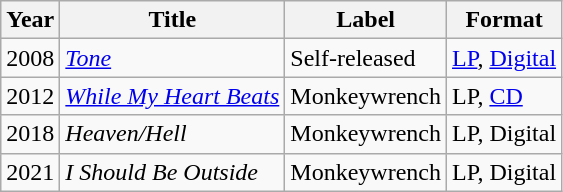<table class="wikitable">
<tr>
<th><strong>Year</strong></th>
<th><strong>Title</strong></th>
<th><strong>Label</strong></th>
<th><strong>Format</strong></th>
</tr>
<tr>
<td>2008</td>
<td><em><a href='#'>Tone</a></em></td>
<td>Self-released</td>
<td><a href='#'>LP</a>, <a href='#'>Digital</a></td>
</tr>
<tr>
<td>2012</td>
<td><em><a href='#'>While My Heart Beats</a></em></td>
<td>Monkeywrench</td>
<td>LP, <a href='#'>CD</a></td>
</tr>
<tr>
<td>2018</td>
<td><em>Heaven/Hell</em></td>
<td>Monkeywrench</td>
<td>LP, Digital</td>
</tr>
<tr>
<td>2021</td>
<td><em>I Should Be Outside</em></td>
<td>Monkeywrench</td>
<td>LP, Digital</td>
</tr>
</table>
